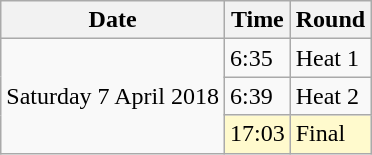<table class="wikitable">
<tr>
<th>Date</th>
<th>Time</th>
<th>Round</th>
</tr>
<tr>
<td rowspan=3>Saturday 7 April 2018</td>
<td>6:35</td>
<td>Heat 1</td>
</tr>
<tr>
<td>6:39</td>
<td>Heat 2</td>
</tr>
<tr>
<td style=background:lemonchiffon>17:03</td>
<td style=background:lemonchiffon>Final</td>
</tr>
</table>
